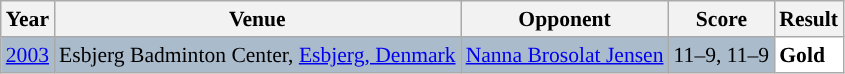<table class="sortable wikitable" style="font-size:90%;">
<tr>
<th>Year</th>
<th>Venue</th>
<th>Opponent</th>
<th>Score</th>
<th>Result</th>
</tr>
<tr style="background:#AABBCC">
<td align="center"><a href='#'>2003</a></td>
<td align="left">Esbjerg Badminton Center, <a href='#'>Esbjerg, Denmark</a></td>
<td align="left"> <a href='#'>Nanna Brosolat Jensen</a></td>
<td align="left">11–9, 11–9</td>
<td style="text-align:left; background:white"> <strong>Gold</strong></td>
</tr>
</table>
